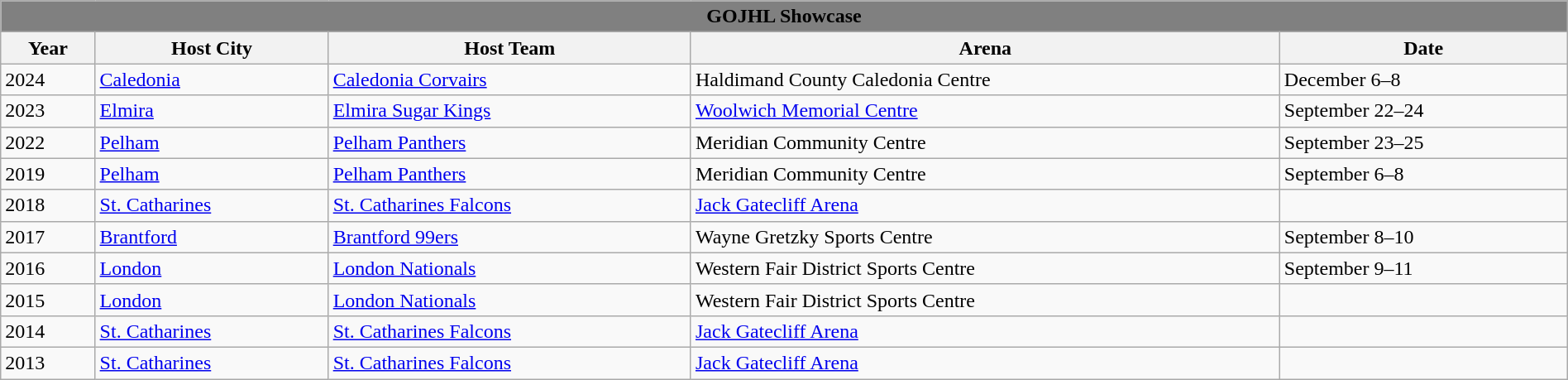<table class="wikitable" style="width: 100%">
<tr>
<td style="background:gray; text-align:center;" colspan="6"><strong><span>GOJHL Showcase</span></strong></td>
</tr>
<tr>
<th>Year</th>
<th>Host City</th>
<th>Host Team</th>
<th>Arena</th>
<th>Date</th>
</tr>
<tr>
<td>2024</td>
<td><a href='#'> Caledonia</a></td>
<td><a href='#'>Caledonia Corvairs</a></td>
<td>Haldimand County Caledonia Centre</td>
<td>December 6–8</td>
</tr>
<tr>
<td>2023</td>
<td><a href='#'>Elmira</a></td>
<td><a href='#'>Elmira Sugar Kings</a></td>
<td><a href='#'>Woolwich Memorial Centre</a></td>
<td>September 22–24</td>
</tr>
<tr>
<td>2022</td>
<td><a href='#'>Pelham</a></td>
<td><a href='#'>Pelham Panthers</a></td>
<td>Meridian Community Centre</td>
<td>September 23–25</td>
</tr>
<tr>
<td>2019</td>
<td><a href='#'>Pelham</a></td>
<td><a href='#'>Pelham Panthers</a></td>
<td>Meridian Community Centre</td>
<td>September 6–8</td>
</tr>
<tr>
<td>2018</td>
<td><a href='#'>St. Catharines</a></td>
<td><a href='#'>St. Catharines Falcons</a></td>
<td><a href='#'>Jack Gatecliff Arena</a></td>
<td></td>
</tr>
<tr>
<td>2017</td>
<td><a href='#'>Brantford</a></td>
<td><a href='#'>Brantford 99ers</a></td>
<td>Wayne Gretzky Sports Centre</td>
<td>September 8–10</td>
</tr>
<tr>
<td>2016</td>
<td><a href='#'>London</a></td>
<td><a href='#'>London Nationals</a></td>
<td>Western Fair District Sports Centre</td>
<td>September 9–11</td>
</tr>
<tr>
<td>2015</td>
<td><a href='#'>London</a></td>
<td><a href='#'>London Nationals</a></td>
<td>Western Fair District Sports Centre</td>
<td></td>
</tr>
<tr>
<td>2014</td>
<td><a href='#'>St. Catharines</a></td>
<td><a href='#'>St. Catharines Falcons</a></td>
<td><a href='#'>Jack Gatecliff Arena</a></td>
<td></td>
</tr>
<tr>
<td>2013</td>
<td><a href='#'>St. Catharines</a></td>
<td><a href='#'>St. Catharines Falcons</a></td>
<td><a href='#'>Jack Gatecliff Arena</a></td>
<td></td>
</tr>
</table>
